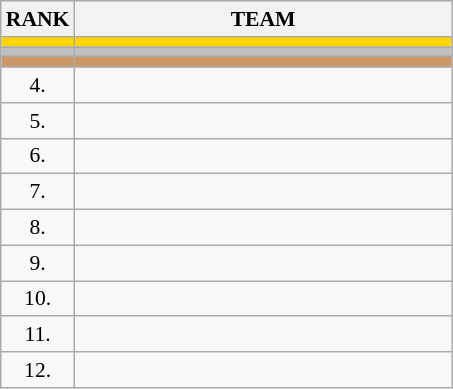<table class="wikitable" style="border-collapse: collapse; font-size: 90%;">
<tr>
<th>RANK</th>
<th align="left" style="width: 17em">TEAM</th>
</tr>
<tr bgcolor=gold>
<td align="center"></td>
<td></td>
</tr>
<tr bgcolor=silver>
<td align="center"></td>
<td></td>
</tr>
<tr bgcolor=cc9966>
<td align="center"></td>
<td></td>
</tr>
<tr>
<td align="center">4.</td>
<td></td>
</tr>
<tr>
<td align="center">5.</td>
<td></td>
</tr>
<tr>
<td align="center">6.</td>
<td></td>
</tr>
<tr>
<td align="center">7.</td>
<td></td>
</tr>
<tr>
<td align="center">8.</td>
<td></td>
</tr>
<tr>
<td align="center">9.</td>
<td></td>
</tr>
<tr>
<td align="center">10.</td>
<td></td>
</tr>
<tr>
<td align="center">11.</td>
<td></td>
</tr>
<tr>
<td align="center">12.</td>
<td></td>
</tr>
</table>
